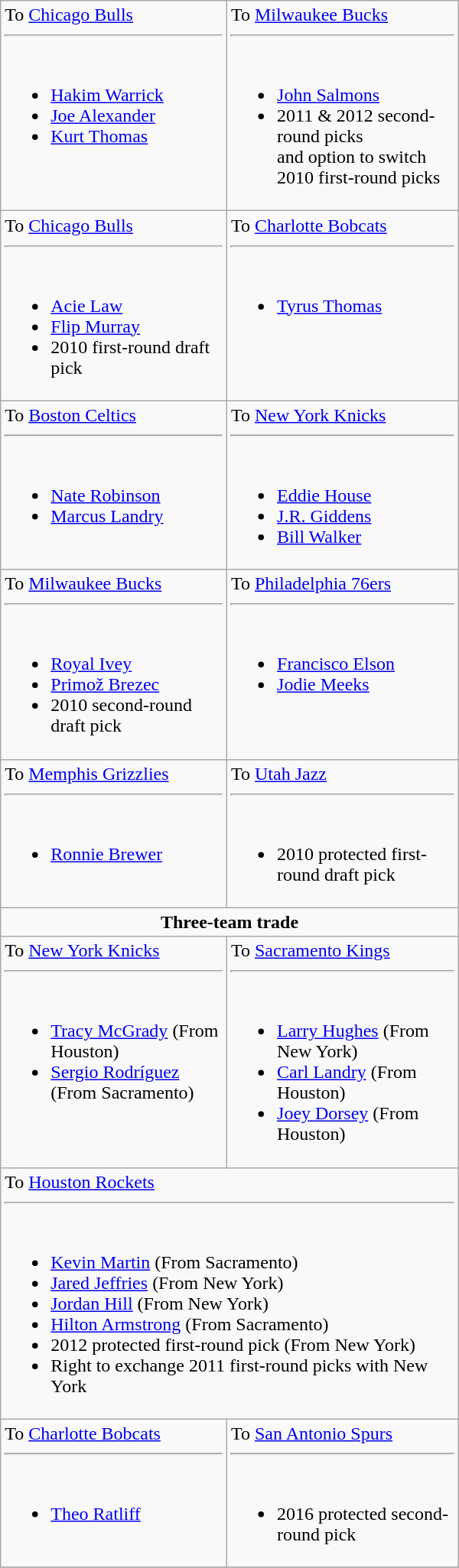<table class="wikitable" style="width:400px;" style="text-align: left">
<tr>
<td valign="top">To <a href='#'>Chicago Bulls</a><hr><br><ul><li><a href='#'>Hakim Warrick</a></li><li><a href='#'>Joe Alexander</a></li><li><a href='#'>Kurt Thomas</a></li></ul></td>
<td valign="top">To <a href='#'>Milwaukee Bucks</a><hr><br><ul><li><a href='#'>John Salmons</a></li><li>2011 & 2012 second-round picks <br>and option to switch 2010 first-round picks</li></ul></td>
</tr>
<tr>
<td valign="top">To <a href='#'>Chicago Bulls</a><hr><br><ul><li><a href='#'>Acie Law</a></li><li><a href='#'>Flip Murray</a></li><li>2010 first-round draft pick</li></ul></td>
<td valign="top">To <a href='#'>Charlotte Bobcats</a><hr><br><ul><li><a href='#'>Tyrus Thomas</a></li></ul></td>
</tr>
<tr>
<td valign="top">To <a href='#'>Boston Celtics</a><hr><br><ul><li><a href='#'>Nate Robinson</a></li><li><a href='#'>Marcus Landry</a></li></ul></td>
<td valign-"top">To <a href='#'>New York Knicks</a><hr><br><ul><li><a href='#'>Eddie House</a></li><li><a href='#'>J.R. Giddens</a></li><li><a href='#'>Bill Walker</a></li></ul></td>
</tr>
<tr>
<td valign="top">To <a href='#'>Milwaukee Bucks</a><hr><br><ul><li><a href='#'>Royal Ivey</a></li><li><a href='#'>Primož Brezec</a></li><li>2010 second-round draft pick</li></ul></td>
<td valign="top">To <a href='#'>Philadelphia 76ers</a><hr><br><ul><li><a href='#'>Francisco Elson</a></li><li><a href='#'>Jodie Meeks</a></li></ul></td>
</tr>
<tr>
<td valign="top">To <a href='#'>Memphis Grizzlies</a><hr><br><ul><li><a href='#'>Ronnie Brewer</a></li></ul></td>
<td valign="top">To <a href='#'>Utah Jazz</a><hr><br><ul><li>2010 protected first-round draft pick</li></ul></td>
</tr>
<tr>
<td colspan=2 align=center><strong>Three-team trade</strong></td>
</tr>
<tr>
<td valign="top">To <a href='#'>New York Knicks</a><hr><br><ul><li><a href='#'>Tracy McGrady</a> (From Houston)</li><li><a href='#'>Sergio Rodríguez</a> (From Sacramento)</li></ul></td>
<td valign="top">To <a href='#'>Sacramento Kings</a><hr><br><ul><li><a href='#'>Larry Hughes</a> (From New York)</li><li><a href='#'>Carl Landry</a> (From Houston)</li><li><a href='#'>Joey Dorsey</a> (From Houston)</li></ul></td>
</tr>
<tr>
<td colspan=2 valign="top">To <a href='#'>Houston Rockets</a><hr><br><ul><li><a href='#'>Kevin Martin</a> (From Sacramento)</li><li><a href='#'>Jared Jeffries</a> (From New York)</li><li><a href='#'>Jordan Hill</a> (From New York)</li><li><a href='#'>Hilton Armstrong</a>  (From Sacramento)</li><li>2012 protected first-round pick (From New York)</li><li>Right to exchange 2011 first-round picks with New York</li></ul></td>
</tr>
<tr>
<td valign="top">To <a href='#'>Charlotte Bobcats</a><hr><br><ul><li><a href='#'>Theo Ratliff</a></li></ul></td>
<td valign-"top">To <a href='#'>San Antonio Spurs</a><hr><br><ul><li>2016 protected second-round pick</li></ul></td>
</tr>
<tr>
</tr>
</table>
